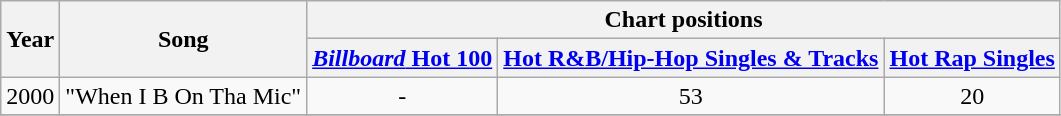<table class="wikitable">
<tr>
<th rowspan="2">Year</th>
<th rowspan="2">Song</th>
<th colspan="3">Chart positions</th>
</tr>
<tr>
<th><a href='#'><em>Billboard</em> Hot 100</a></th>
<th><a href='#'>Hot R&B/Hip-Hop Singles & Tracks</a></th>
<th><a href='#'>Hot Rap Singles</a></th>
</tr>
<tr>
<td>2000</td>
<td>"When I B On Tha Mic"</td>
<td style="text-align:center;">-</td>
<td style="text-align:center;">53</td>
<td style="text-align:center;">20</td>
</tr>
<tr>
</tr>
</table>
